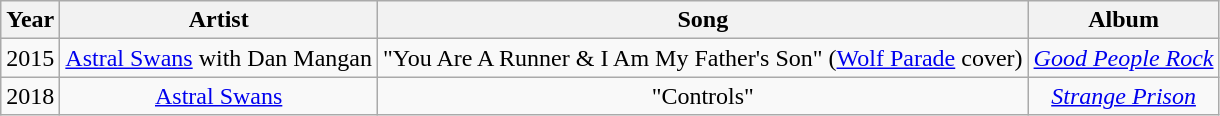<table class="wikitable" style="text-align:center;">
<tr>
<th>Year</th>
<th>Artist</th>
<th>Song</th>
<th>Album</th>
</tr>
<tr>
<td style="text-align:center;">2015</td>
<td><a href='#'>Astral Swans</a> with Dan Mangan</td>
<td>"You Are A Runner & I Am My Father's Son" (<a href='#'>Wolf Parade</a> cover)</td>
<td><em><a href='#'>Good People Rock</a></em></td>
</tr>
<tr>
<td style="text-align:center;">2018</td>
<td><a href='#'>Astral Swans</a></td>
<td>"Controls"</td>
<td><em><a href='#'>Strange Prison</a></em></td>
</tr>
</table>
